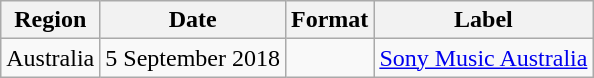<table class="wikitable">
<tr>
<th>Region</th>
<th>Date</th>
<th>Format</th>
<th>Label</th>
</tr>
<tr>
<td>Australia</td>
<td>5 September 2018</td>
<td></td>
<td><a href='#'>Sony Music Australia</a></td>
</tr>
</table>
